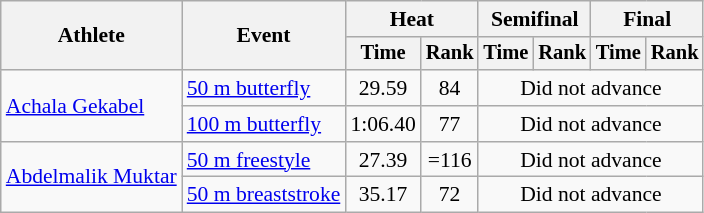<table class="wikitable" style="text-align:center; font-size:90%">
<tr>
<th rowspan="2">Athlete</th>
<th rowspan="2">Event</th>
<th colspan="2">Heat</th>
<th colspan="2">Semifinal</th>
<th colspan="2">Final</th>
</tr>
<tr style="font-size:95%">
<th>Time</th>
<th>Rank</th>
<th>Time</th>
<th>Rank</th>
<th>Time</th>
<th>Rank</th>
</tr>
<tr>
<td align=left rowspan=2><a href='#'>Achala Gekabel</a></td>
<td align=left><a href='#'>50 m butterfly</a></td>
<td>29.59</td>
<td>84</td>
<td colspan=4>Did not advance</td>
</tr>
<tr>
<td align=left><a href='#'>100 m butterfly</a></td>
<td>1:06.40</td>
<td>77</td>
<td colspan=4>Did not advance</td>
</tr>
<tr>
<td align=left rowspan=2><a href='#'>Abdelmalik Muktar</a></td>
<td align=left><a href='#'>50 m freestyle</a></td>
<td>27.39</td>
<td>=116</td>
<td colspan=4>Did not advance</td>
</tr>
<tr>
<td align=left><a href='#'>50 m breaststroke</a></td>
<td>35.17</td>
<td>72</td>
<td colspan=4>Did not advance</td>
</tr>
</table>
